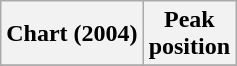<table class="wikitable plainrowheaders" style="text-align:center">
<tr>
<th scope="col">Chart (2004)</th>
<th scope="col">Peak<br>position</th>
</tr>
<tr>
</tr>
</table>
